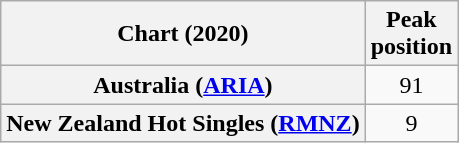<table class="wikitable plainrowheaders" style="text-align:center">
<tr>
<th scope="col">Chart (2020)</th>
<th scope="col">Peak<br>position</th>
</tr>
<tr>
<th scope="row">Australia (<a href='#'>ARIA</a>)</th>
<td>91</td>
</tr>
<tr>
<th scope="row">New Zealand Hot Singles (<a href='#'>RMNZ</a>)</th>
<td>9</td>
</tr>
</table>
